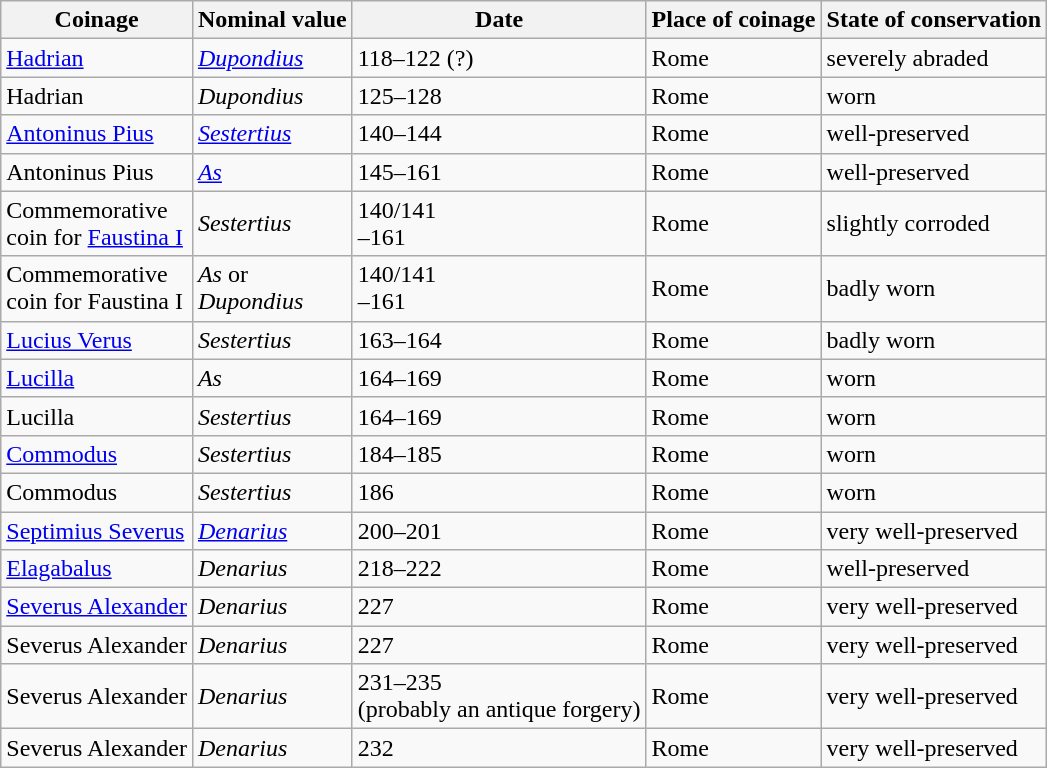<table class="wikitable">
<tr>
<th>Coinage</th>
<th>Nominal value</th>
<th>Date</th>
<th>Place of coinage</th>
<th>State of conservation</th>
</tr>
<tr>
<td><a href='#'>Hadrian</a></td>
<td><em><a href='#'>Dupondius</a></em></td>
<td>118–122 (?)</td>
<td>Rome</td>
<td>severely abraded</td>
</tr>
<tr>
<td>Hadrian</td>
<td><em>Dupondius</em></td>
<td>125–128</td>
<td>Rome</td>
<td>worn</td>
</tr>
<tr>
<td><a href='#'>Antoninus Pius</a></td>
<td><em><a href='#'>Sestertius</a></em></td>
<td>140–144</td>
<td>Rome</td>
<td>well-preserved</td>
</tr>
<tr>
<td>Antoninus Pius</td>
<td><em><a href='#'>As</a></em></td>
<td>145–161</td>
<td>Rome</td>
<td>well-preserved</td>
</tr>
<tr>
<td>Commemorative<br>coin for <a href='#'>Faustina I</a></td>
<td><em>Sestertius</em></td>
<td>140/141<br>–161</td>
<td>Rome</td>
<td>slightly corroded</td>
</tr>
<tr>
<td>Commemorative<br>coin for Faustina I</td>
<td><em>As</em> or<br><em>Dupondius</em></td>
<td>140/141<br>–161</td>
<td>Rome</td>
<td>badly worn</td>
</tr>
<tr>
<td><a href='#'>Lucius Verus</a></td>
<td><em>Sestertius</em></td>
<td>163–164</td>
<td>Rome</td>
<td>badly worn</td>
</tr>
<tr>
<td><a href='#'>Lucilla</a></td>
<td><em>As</em></td>
<td>164–169</td>
<td>Rome</td>
<td>worn</td>
</tr>
<tr>
<td>Lucilla</td>
<td><em>Sestertius</em></td>
<td>164–169</td>
<td>Rome</td>
<td>worn</td>
</tr>
<tr>
<td><a href='#'>Commodus</a></td>
<td><em>Sestertius</em></td>
<td>184–185</td>
<td>Rome</td>
<td>worn</td>
</tr>
<tr>
<td>Commodus</td>
<td><em>Sestertius</em></td>
<td>186</td>
<td>Rome</td>
<td>worn</td>
</tr>
<tr>
<td><a href='#'>Septimius Severus</a></td>
<td><em><a href='#'>Denarius</a></em></td>
<td>200–201</td>
<td>Rome</td>
<td>very well-preserved</td>
</tr>
<tr>
<td><a href='#'>Elagabalus</a></td>
<td><em>Denarius</em></td>
<td>218–222</td>
<td>Rome</td>
<td>well-preserved</td>
</tr>
<tr>
<td><a href='#'>Severus Alexander</a></td>
<td><em>Denarius</em></td>
<td>227</td>
<td>Rome</td>
<td>very well-preserved</td>
</tr>
<tr>
<td>Severus Alexander</td>
<td><em>Denarius</em></td>
<td>227</td>
<td>Rome</td>
<td>very well-preserved</td>
</tr>
<tr>
<td>Severus Alexander</td>
<td><em>Denarius</em></td>
<td>231–235<br>(probably an 
antique forgery)</td>
<td>Rome</td>
<td>very well-preserved</td>
</tr>
<tr>
<td>Severus Alexander</td>
<td><em>Denarius</em></td>
<td>232</td>
<td>Rome</td>
<td>very well-preserved</td>
</tr>
</table>
